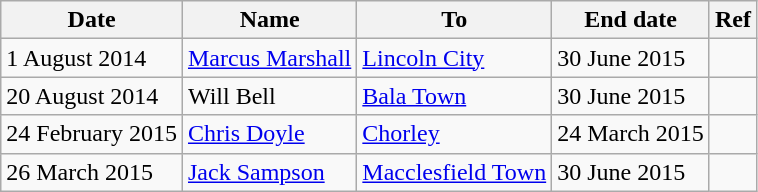<table class="wikitable sortable plainrowheaders">
<tr>
<th scope=col>Date</th>
<th scope=col>Name</th>
<th scope=col>To</th>
<th scope=col>End date</th>
<th scope=col class=unsortable>Ref</th>
</tr>
<tr>
<td>1 August 2014</td>
<td> <a href='#'>Marcus Marshall</a></td>
<td> <a href='#'>Lincoln City</a></td>
<td>30 June 2015</td>
<td></td>
</tr>
<tr>
<td>20 August 2014</td>
<td> Will Bell</td>
<td> <a href='#'>Bala Town</a></td>
<td>30 June 2015</td>
<td></td>
</tr>
<tr>
<td>24 February 2015</td>
<td> <a href='#'>Chris Doyle</a></td>
<td> <a href='#'>Chorley</a></td>
<td>24 March 2015</td>
<td></td>
</tr>
<tr>
<td>26 March 2015</td>
<td> <a href='#'>Jack Sampson</a></td>
<td> <a href='#'>Macclesfield Town</a></td>
<td>30 June 2015</td>
<td></td>
</tr>
</table>
